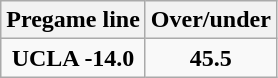<table class="wikitable">
<tr align="center">
<th style=>Pregame line</th>
<th style=>Over/under</th>
</tr>
<tr align="center">
<td><strong>UCLA -14.0</strong></td>
<td><strong>45.5</strong></td>
</tr>
</table>
